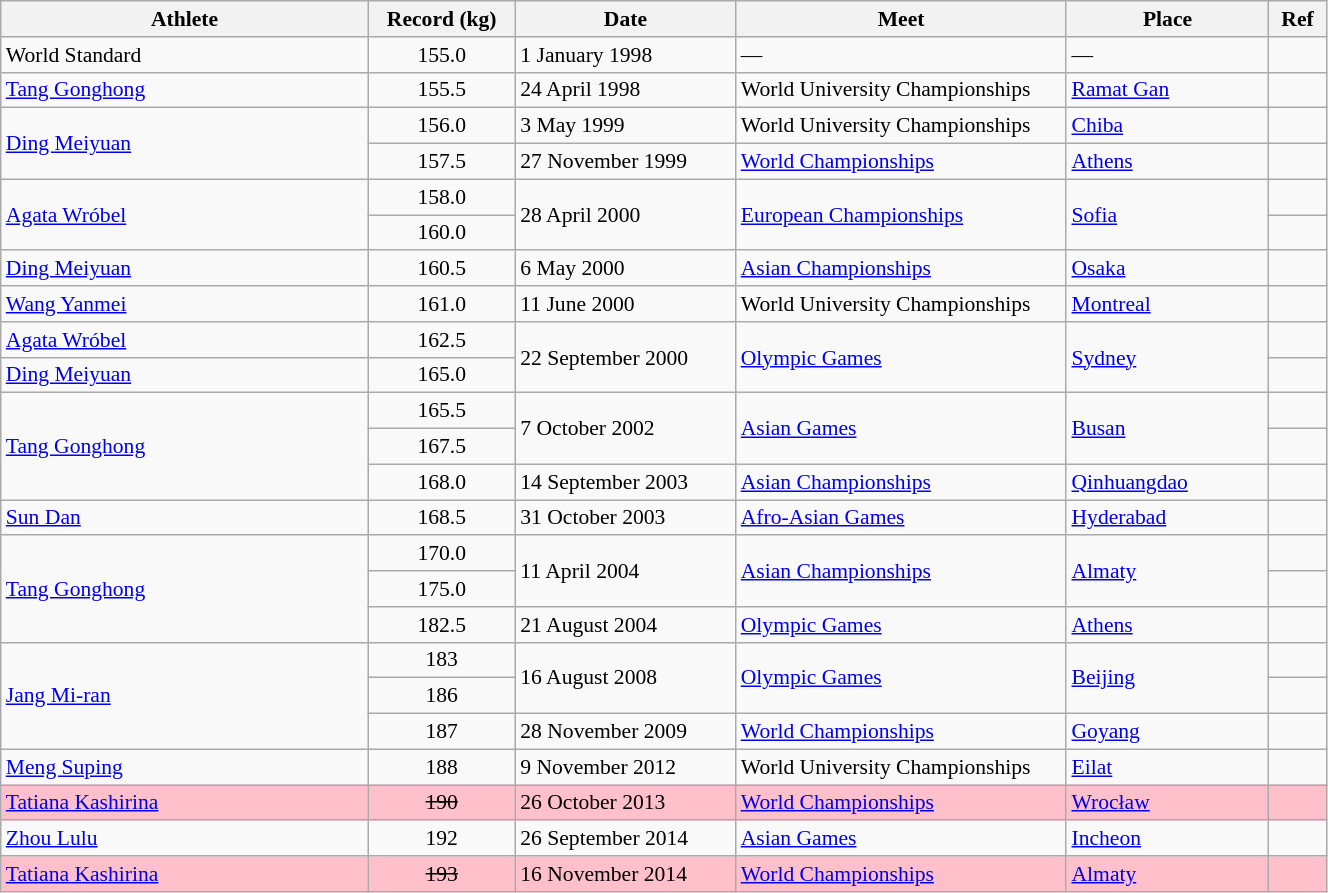<table class="wikitable" style="font-size:90%; width: 70%;">
<tr>
<th width=20%>Athlete</th>
<th width=8%>Record (kg)</th>
<th width=12%>Date</th>
<th width=18%>Meet</th>
<th width=11%>Place</th>
<th width=3%>Ref</th>
</tr>
<tr>
<td>World Standard</td>
<td align="center">155.0</td>
<td>1 January 1998</td>
<td>—</td>
<td>—</td>
<td></td>
</tr>
<tr>
<td> <a href='#'>Tang Gonghong</a></td>
<td align="center">155.5</td>
<td>24 April 1998</td>
<td>World University Championships</td>
<td><a href='#'>Ramat Gan</a></td>
<td></td>
</tr>
<tr>
<td rowspan=2> <a href='#'>Ding Meiyuan</a></td>
<td align="center">156.0</td>
<td>3 May 1999</td>
<td>World University Championships</td>
<td><a href='#'>Chiba</a></td>
<td></td>
</tr>
<tr>
<td align="center">157.5</td>
<td>27 November 1999</td>
<td><a href='#'>World Championships</a></td>
<td><a href='#'>Athens</a></td>
<td></td>
</tr>
<tr>
<td rowspan=2> <a href='#'>Agata Wróbel</a></td>
<td align="center">158.0</td>
<td rowspan=2>28 April 2000</td>
<td rowspan=2><a href='#'>European Championships</a></td>
<td rowspan=2><a href='#'>Sofia</a></td>
<td></td>
</tr>
<tr>
<td align="center">160.0</td>
<td></td>
</tr>
<tr>
<td> <a href='#'>Ding Meiyuan</a></td>
<td align="center">160.5</td>
<td>6 May 2000</td>
<td><a href='#'>Asian Championships</a></td>
<td><a href='#'>Osaka</a></td>
<td></td>
</tr>
<tr>
<td> <a href='#'>Wang Yanmei</a></td>
<td align="center">161.0</td>
<td>11 June 2000</td>
<td>World University Championships</td>
<td><a href='#'>Montreal</a></td>
<td></td>
</tr>
<tr>
<td> <a href='#'>Agata Wróbel</a></td>
<td align="center">162.5</td>
<td rowspan=2>22 September 2000</td>
<td rowspan=2><a href='#'>Olympic Games</a></td>
<td rowspan=2><a href='#'>Sydney</a></td>
<td></td>
</tr>
<tr>
<td> <a href='#'>Ding Meiyuan</a></td>
<td align="center">165.0</td>
<td></td>
</tr>
<tr>
<td rowspan=3> <a href='#'>Tang Gonghong</a></td>
<td align="center">165.5</td>
<td rowspan=2>7 October 2002</td>
<td rowspan=2><a href='#'>Asian Games</a></td>
<td rowspan=2><a href='#'>Busan</a></td>
<td></td>
</tr>
<tr>
<td align="center">167.5</td>
<td></td>
</tr>
<tr>
<td align="center">168.0</td>
<td>14 September 2003</td>
<td><a href='#'>Asian Championships</a></td>
<td><a href='#'>Qinhuangdao</a></td>
<td></td>
</tr>
<tr>
<td> <a href='#'>Sun Dan</a></td>
<td align="center">168.5</td>
<td>31 October 2003</td>
<td><a href='#'>Afro-Asian Games</a></td>
<td><a href='#'>Hyderabad</a></td>
<td></td>
</tr>
<tr>
<td rowspan=3> <a href='#'>Tang Gonghong</a></td>
<td align="center">170.0</td>
<td rowspan=2>11 April 2004</td>
<td rowspan=2><a href='#'>Asian Championships</a></td>
<td rowspan=2><a href='#'>Almaty</a></td>
<td></td>
</tr>
<tr>
<td align="center">175.0</td>
<td></td>
</tr>
<tr>
<td align="center">182.5</td>
<td>21 August 2004</td>
<td><a href='#'>Olympic Games</a></td>
<td><a href='#'>Athens</a></td>
<td></td>
</tr>
<tr>
<td rowspan=3> <a href='#'>Jang Mi-ran</a></td>
<td align="center">183</td>
<td rowspan=2>16 August 2008</td>
<td rowspan=2><a href='#'>Olympic Games</a></td>
<td rowspan=2><a href='#'>Beijing</a></td>
<td></td>
</tr>
<tr>
<td align="center">186</td>
<td></td>
</tr>
<tr>
<td align="center">187</td>
<td>28 November 2009</td>
<td><a href='#'>World Championships</a></td>
<td><a href='#'>Goyang</a></td>
<td></td>
</tr>
<tr>
<td> <a href='#'>Meng Suping</a></td>
<td align="center">188</td>
<td>9 November 2012</td>
<td>World University Championships</td>
<td><a href='#'>Eilat</a></td>
<td></td>
</tr>
<tr bgcolor=pink>
<td> <a href='#'>Tatiana Kashirina</a></td>
<td align="center"><s>190</s></td>
<td>26 October 2013</td>
<td><a href='#'>World Championships</a></td>
<td><a href='#'>Wrocław</a></td>
<td></td>
</tr>
<tr>
<td> <a href='#'>Zhou Lulu</a></td>
<td align="center">192</td>
<td>26 September 2014</td>
<td><a href='#'>Asian Games</a></td>
<td><a href='#'>Incheon</a></td>
<td></td>
</tr>
<tr bgcolor=pink>
<td> <a href='#'>Tatiana Kashirina</a></td>
<td align="center"><s>193</s></td>
<td>16 November 2014</td>
<td><a href='#'>World Championships</a></td>
<td><a href='#'>Almaty</a></td>
<td></td>
</tr>
</table>
